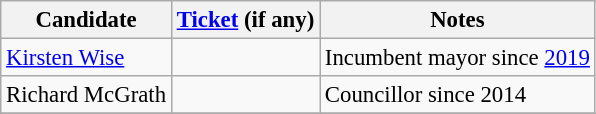<table class="wikitable" style="font-size: 95%">
<tr>
<th>Candidate</th>
<th><a href='#'>Ticket</a> (if any)</th>
<th>Notes</th>
</tr>
<tr>
<td><a href='#'>Kirsten Wise</a></td>
<td></td>
<td>Incumbent mayor since <a href='#'>2019</a></td>
</tr>
<tr>
<td>Richard McGrath</td>
<td></td>
<td>Councillor since 2014</td>
</tr>
<tr>
</tr>
</table>
